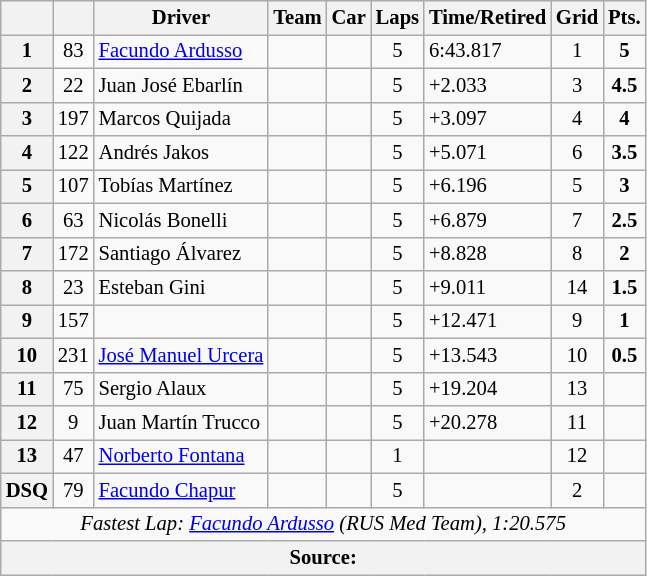<table class="wikitable" style="font-size: 86%">
<tr>
<th></th>
<th></th>
<th>Driver</th>
<th>Team</th>
<th>Car</th>
<th>Laps</th>
<th>Time/Retired</th>
<th>Grid</th>
<th>Pts.</th>
</tr>
<tr>
<th>1</th>
<td align=center>83</td>
<td> <a href='#'>Facundo Ardusso</a></td>
<td></td>
<td></td>
<td align=center>5</td>
<td>6:43.817</td>
<td align=center>1</td>
<td align=center><strong>5</strong></td>
</tr>
<tr>
<th>2</th>
<td align=center>22</td>
<td> Juan José Ebarlín</td>
<td></td>
<td></td>
<td align=center>5</td>
<td>+2.033</td>
<td align=center>3</td>
<td align=center><strong>4.5</strong></td>
</tr>
<tr>
<th>3</th>
<td align=center>197</td>
<td> Marcos Quijada</td>
<td></td>
<td></td>
<td align=center>5</td>
<td>+3.097</td>
<td align=center>4</td>
<td align=center><strong>4</strong></td>
</tr>
<tr>
<th>4</th>
<td align=center>122</td>
<td> Andrés Jakos</td>
<td></td>
<td></td>
<td align=center>5</td>
<td>+5.071</td>
<td align=center>6</td>
<td align=center><strong>3.5</strong></td>
</tr>
<tr>
<th>5</th>
<td align=center>107</td>
<td> Tobías Martínez</td>
<td></td>
<td></td>
<td align=center>5</td>
<td>+6.196</td>
<td align=center>5</td>
<td align=center><strong>3</strong></td>
</tr>
<tr>
<th>6</th>
<td align=center>63</td>
<td> Nicolás Bonelli</td>
<td></td>
<td></td>
<td align=center>5</td>
<td>+6.879</td>
<td align=center>7</td>
<td align=center><strong>2.5</strong></td>
</tr>
<tr>
<th>7</th>
<td align=center>172</td>
<td> Santiago Álvarez</td>
<td></td>
<td></td>
<td align=center>5</td>
<td>+8.828</td>
<td align=center>8</td>
<td align=center><strong>2</strong></td>
</tr>
<tr>
<th>8</th>
<td align=center>23</td>
<td> Esteban Gini</td>
<td></td>
<td></td>
<td align=center>5</td>
<td>+9.011</td>
<td align=center>14</td>
<td align=center><strong>1.5</strong></td>
</tr>
<tr>
<th>9</th>
<td align=center>157</td>
<td></td>
<td></td>
<td></td>
<td align=center>5</td>
<td>+12.471</td>
<td align=center>9</td>
<td align=center><strong>1</strong></td>
</tr>
<tr>
<th>10</th>
<td align=center>231</td>
<td> <a href='#'>José Manuel Urcera</a></td>
<td></td>
<td></td>
<td align=center>5</td>
<td>+13.543</td>
<td align=center>10</td>
<td align=center><strong>0.5</strong></td>
</tr>
<tr>
<th>11</th>
<td align=center>75</td>
<td> Sergio Alaux</td>
<td></td>
<td></td>
<td align=center>5</td>
<td>+19.204</td>
<td align=center>13</td>
<td align=center></td>
</tr>
<tr>
<th>12</th>
<td align=center>9</td>
<td> Juan Martín Trucco</td>
<td></td>
<td></td>
<td align=center>5</td>
<td>+20.278</td>
<td align=center>11</td>
<td align=center></td>
</tr>
<tr>
<th>13</th>
<td align=center>47</td>
<td> <a href='#'>Norberto Fontana</a></td>
<td></td>
<td></td>
<td align=center>1</td>
<td></td>
<td align=center>12</td>
<td align=center></td>
</tr>
<tr>
<th>DSQ</th>
<td align=center>79</td>
<td> <a href='#'>Facundo Chapur</a></td>
<td></td>
<td></td>
<td align=center>5</td>
<td></td>
<td align=center>2</td>
<td align=center></td>
</tr>
<tr>
<td colspan=9 align=center><em>Fastest Lap: <a href='#'>Facundo Ardusso</a> (RUS Med Team), 1:20.575</em></td>
</tr>
<tr>
<th colspan=9>Source:</th>
</tr>
</table>
